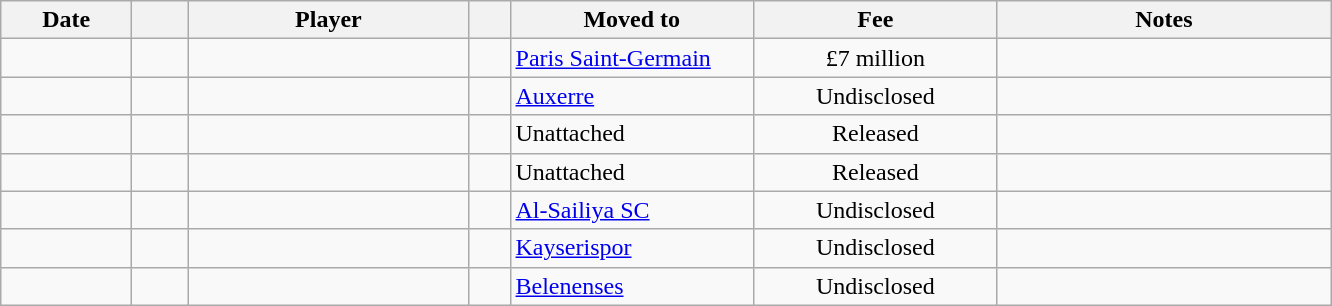<table class="wikitable sortable">
<tr>
<th style="width:80px;">Date</th>
<th style="width:30px;"></th>
<th style="width:180px;">Player</th>
<th style="width:20px;"></th>
<th style="width:155px;">Moved to</th>
<th style="width:155px;" class="unsortable">Fee</th>
<th style="width:215px;" class="unsortable">Notes</th>
</tr>
<tr>
<td></td>
<td align=center></td>
<td> </td>
<td></td>
<td> <a href='#'>Paris Saint-Germain</a></td>
<td align=center>£7 million</td>
<td align=center></td>
</tr>
<tr>
<td></td>
<td align=center></td>
<td> </td>
<td></td>
<td> <a href='#'>Auxerre</a></td>
<td align=center>Undisclosed</td>
<td align=center></td>
</tr>
<tr>
<td></td>
<td align=center></td>
<td> </td>
<td></td>
<td>Unattached</td>
<td align=center>Released</td>
<td align=center></td>
</tr>
<tr>
<td></td>
<td align=center></td>
<td> </td>
<td></td>
<td>Unattached</td>
<td align=center>Released</td>
<td align=center></td>
</tr>
<tr>
<td></td>
<td align=center></td>
<td> </td>
<td></td>
<td> <a href='#'>Al-Sailiya SC</a></td>
<td align=center>Undisclosed</td>
<td align=center></td>
</tr>
<tr>
<td></td>
<td align=center></td>
<td> </td>
<td></td>
<td> <a href='#'>Kayserispor</a></td>
<td align=center>Undisclosed</td>
<td align=center></td>
</tr>
<tr>
<td></td>
<td align=center></td>
<td> </td>
<td></td>
<td> <a href='#'>Belenenses</a></td>
<td align=center>Undisclosed</td>
<td align=center></td>
</tr>
</table>
